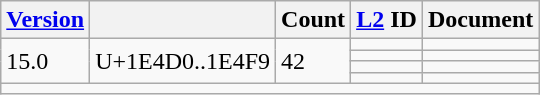<table class="wikitable collapsible sticky-header">
<tr>
<th><a href='#'>Version</a></th>
<th></th>
<th>Count</th>
<th><a href='#'>L2</a> ID</th>
<th>Document</th>
</tr>
<tr>
<td rowspan="4">15.0</td>
<td rowspan="4">U+1E4D0..1E4F9</td>
<td rowspan="4">42</td>
<td></td>
<td></td>
</tr>
<tr>
<td></td>
<td></td>
</tr>
<tr>
<td></td>
<td></td>
</tr>
<tr>
<td></td>
<td></td>
</tr>
<tr class="sortbottom">
<td colspan="5"></td>
</tr>
</table>
